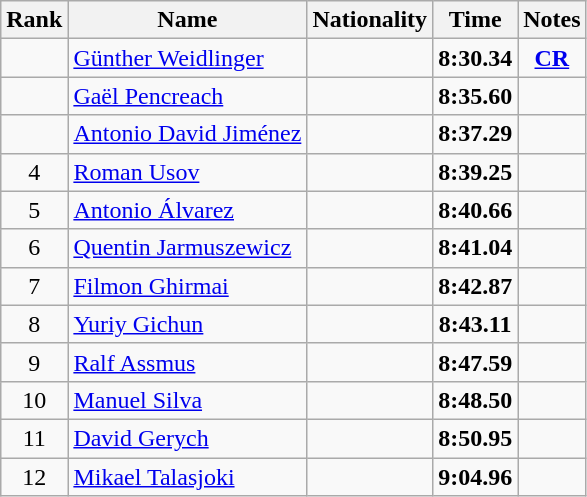<table class="wikitable sortable" style="text-align:center">
<tr>
<th>Rank</th>
<th>Name</th>
<th>Nationality</th>
<th>Time</th>
<th>Notes</th>
</tr>
<tr>
<td></td>
<td align=left><a href='#'>Günther Weidlinger</a></td>
<td align=left></td>
<td><strong>8:30.34</strong></td>
<td><strong><a href='#'>CR</a></strong></td>
</tr>
<tr>
<td></td>
<td align=left><a href='#'>Gaël Pencreach</a></td>
<td align=left></td>
<td><strong>8:35.60</strong></td>
<td></td>
</tr>
<tr>
<td></td>
<td align=left><a href='#'>Antonio David Jiménez</a></td>
<td align=left></td>
<td><strong>8:37.29</strong></td>
<td></td>
</tr>
<tr>
<td>4</td>
<td align=left><a href='#'>Roman Usov</a></td>
<td align=left></td>
<td><strong>8:39.25</strong></td>
<td></td>
</tr>
<tr>
<td>5</td>
<td align=left><a href='#'>Antonio Álvarez</a></td>
<td align=left></td>
<td><strong>8:40.66</strong></td>
<td></td>
</tr>
<tr>
<td>6</td>
<td align=left><a href='#'>Quentin Jarmuszewicz</a></td>
<td align=left></td>
<td><strong>8:41.04</strong></td>
<td></td>
</tr>
<tr>
<td>7</td>
<td align=left><a href='#'>Filmon Ghirmai</a></td>
<td align=left></td>
<td><strong>8:42.87</strong></td>
<td></td>
</tr>
<tr>
<td>8</td>
<td align=left><a href='#'>Yuriy Gichun</a></td>
<td align=left></td>
<td><strong>8:43.11</strong></td>
<td></td>
</tr>
<tr>
<td>9</td>
<td align=left><a href='#'>Ralf Assmus</a></td>
<td align=left></td>
<td><strong>8:47.59</strong></td>
<td></td>
</tr>
<tr>
<td>10</td>
<td align=left><a href='#'>Manuel Silva</a></td>
<td align=left></td>
<td><strong>8:48.50</strong></td>
<td></td>
</tr>
<tr>
<td>11</td>
<td align=left><a href='#'>David Gerych</a></td>
<td align=left></td>
<td><strong>8:50.95</strong></td>
<td></td>
</tr>
<tr>
<td>12</td>
<td align=left><a href='#'>Mikael Talasjoki</a></td>
<td align=left></td>
<td><strong>9:04.96</strong></td>
<td></td>
</tr>
</table>
